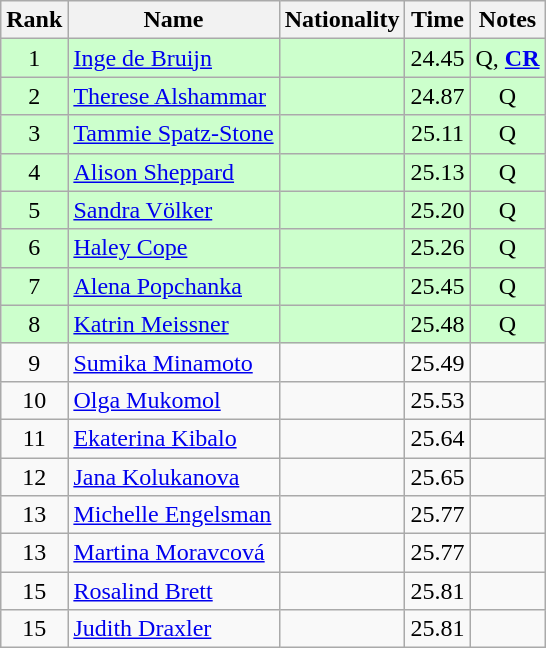<table class="wikitable sortable" style="text-align:center">
<tr>
<th>Rank</th>
<th>Name</th>
<th>Nationality</th>
<th>Time</th>
<th>Notes</th>
</tr>
<tr bgcolor=ccffcc>
<td>1</td>
<td align=left><a href='#'>Inge de Bruijn</a></td>
<td align=left></td>
<td>24.45</td>
<td>Q, <strong><a href='#'>CR</a></strong></td>
</tr>
<tr bgcolor=ccffcc>
<td>2</td>
<td align=left><a href='#'>Therese Alshammar</a></td>
<td align=left></td>
<td>24.87</td>
<td>Q</td>
</tr>
<tr bgcolor=ccffcc>
<td>3</td>
<td align=left><a href='#'>Tammie Spatz-Stone</a></td>
<td align=left></td>
<td>25.11</td>
<td>Q</td>
</tr>
<tr bgcolor=ccffcc>
<td>4</td>
<td align=left><a href='#'>Alison Sheppard</a></td>
<td align=left></td>
<td>25.13</td>
<td>Q</td>
</tr>
<tr bgcolor=ccffcc>
<td>5</td>
<td align=left><a href='#'>Sandra Völker</a></td>
<td align=left></td>
<td>25.20</td>
<td>Q</td>
</tr>
<tr bgcolor=ccffcc>
<td>6</td>
<td align=left><a href='#'>Haley Cope</a></td>
<td align=left></td>
<td>25.26</td>
<td>Q</td>
</tr>
<tr bgcolor=ccffcc>
<td>7</td>
<td align=left><a href='#'>Alena Popchanka</a></td>
<td align=left></td>
<td>25.45</td>
<td>Q</td>
</tr>
<tr bgcolor=ccffcc>
<td>8</td>
<td align=left><a href='#'>Katrin Meissner</a></td>
<td align=left></td>
<td>25.48</td>
<td>Q</td>
</tr>
<tr>
<td>9</td>
<td align=left><a href='#'>Sumika Minamoto</a></td>
<td align=left></td>
<td>25.49</td>
<td></td>
</tr>
<tr>
<td>10</td>
<td align=left><a href='#'>Olga Mukomol</a></td>
<td align=left></td>
<td>25.53</td>
<td></td>
</tr>
<tr>
<td>11</td>
<td align=left><a href='#'>Ekaterina Kibalo</a></td>
<td align=left></td>
<td>25.64</td>
<td></td>
</tr>
<tr>
<td>12</td>
<td align=left><a href='#'>Jana Kolukanova</a></td>
<td align=left></td>
<td>25.65</td>
<td></td>
</tr>
<tr>
<td>13</td>
<td align=left><a href='#'>Michelle Engelsman</a></td>
<td align=left></td>
<td>25.77</td>
<td></td>
</tr>
<tr>
<td>13</td>
<td align=left><a href='#'>Martina Moravcová</a></td>
<td align=left></td>
<td>25.77</td>
<td></td>
</tr>
<tr>
<td>15</td>
<td align=left><a href='#'>Rosalind Brett</a></td>
<td align=left></td>
<td>25.81</td>
<td></td>
</tr>
<tr>
<td>15</td>
<td align=left><a href='#'>Judith Draxler</a></td>
<td align=left></td>
<td>25.81</td>
<td></td>
</tr>
</table>
